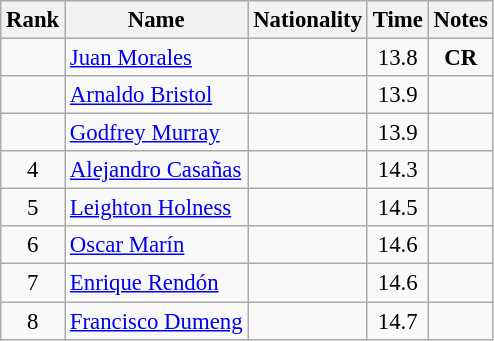<table class="wikitable sortable" style="text-align:center;font-size:95%">
<tr>
<th>Rank</th>
<th>Name</th>
<th>Nationality</th>
<th>Time</th>
<th>Notes</th>
</tr>
<tr>
<td></td>
<td align=left><a href='#'>Juan Morales</a></td>
<td align=left></td>
<td>13.8</td>
<td><strong>CR</strong></td>
</tr>
<tr>
<td></td>
<td align=left><a href='#'>Arnaldo Bristol</a></td>
<td align=left></td>
<td>13.9</td>
<td></td>
</tr>
<tr>
<td></td>
<td align=left><a href='#'>Godfrey Murray</a></td>
<td align=left></td>
<td>13.9</td>
<td></td>
</tr>
<tr>
<td>4</td>
<td align=left><a href='#'>Alejandro Casañas</a></td>
<td align=left></td>
<td>14.3</td>
<td></td>
</tr>
<tr>
<td>5</td>
<td align=left><a href='#'>Leighton Holness</a></td>
<td align=left></td>
<td>14.5</td>
<td></td>
</tr>
<tr>
<td>6</td>
<td align=left><a href='#'>Oscar Marín</a></td>
<td align=left></td>
<td>14.6</td>
<td></td>
</tr>
<tr>
<td>7</td>
<td align=left><a href='#'>Enrique Rendón</a></td>
<td align=left></td>
<td>14.6</td>
<td></td>
</tr>
<tr>
<td>8</td>
<td align=left><a href='#'>Francisco Dumeng</a></td>
<td align=left></td>
<td>14.7</td>
<td></td>
</tr>
</table>
